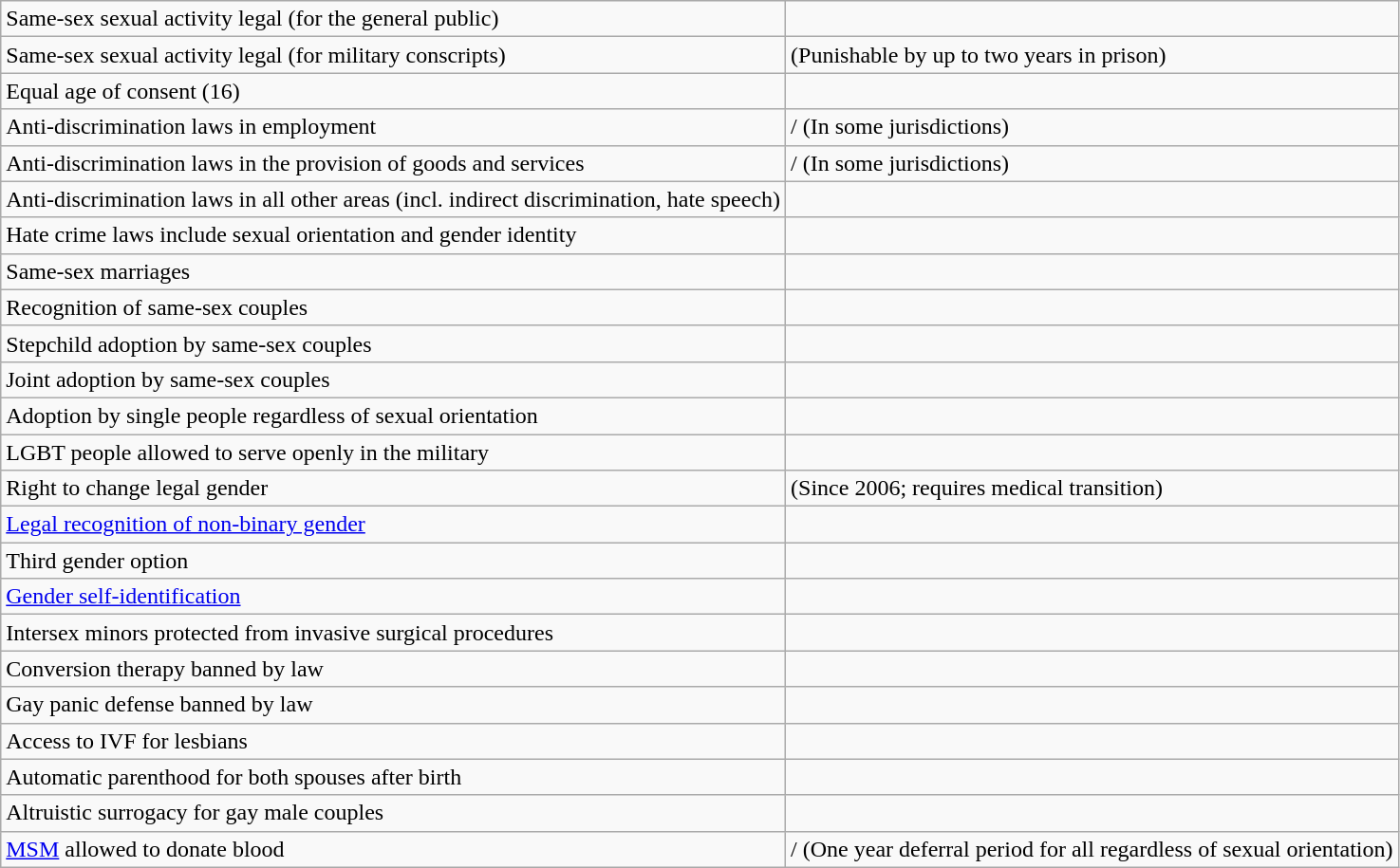<table class="wikitable">
<tr>
<td>Same-sex sexual activity legal (for the general public)</td>
<td></td>
</tr>
<tr>
<td>Same-sex sexual activity legal (for military conscripts)</td>
<td> (Punishable by up to two years in prison)</td>
</tr>
<tr>
<td>Equal age of consent (16)</td>
<td></td>
</tr>
<tr>
<td>Anti-discrimination laws in employment</td>
<td>/ (In some jurisdictions)</td>
</tr>
<tr>
<td>Anti-discrimination laws in the provision of goods and services</td>
<td>/ (In some jurisdictions)</td>
</tr>
<tr>
<td>Anti-discrimination laws in all other areas (incl. indirect discrimination, hate speech)</td>
<td></td>
</tr>
<tr>
<td>Hate crime laws include sexual orientation and gender identity</td>
<td></td>
</tr>
<tr>
<td>Same-sex marriages</td>
<td></td>
</tr>
<tr>
<td>Recognition of same-sex couples</td>
<td></td>
</tr>
<tr>
<td>Stepchild adoption by same-sex couples</td>
<td></td>
</tr>
<tr>
<td>Joint adoption by same-sex couples</td>
<td></td>
</tr>
<tr>
<td>Adoption by single people regardless of sexual orientation</td>
<td></td>
</tr>
<tr>
<td>LGBT people allowed to serve openly in the military</td>
<td></td>
</tr>
<tr>
<td>Right to change legal gender</td>
<td> (Since 2006; requires medical transition)</td>
</tr>
<tr>
<td><a href='#'>Legal recognition of non-binary gender</a></td>
<td></td>
</tr>
<tr>
<td>Third gender option</td>
<td></td>
</tr>
<tr>
<td><a href='#'>Gender self-identification</a></td>
<td></td>
</tr>
<tr>
<td>Intersex minors protected from invasive surgical procedures</td>
<td></td>
</tr>
<tr>
<td>Conversion therapy banned by law</td>
<td></td>
</tr>
<tr>
<td>Gay panic defense banned by law</td>
<td></td>
</tr>
<tr>
<td>Access to IVF for lesbians</td>
<td></td>
</tr>
<tr>
<td>Automatic parenthood for both spouses after birth</td>
<td></td>
</tr>
<tr>
<td>Altruistic surrogacy for gay male couples</td>
<td></td>
</tr>
<tr>
<td><a href='#'>MSM</a> allowed to donate blood</td>
<td>/ (One year deferral period for all regardless of sexual orientation)</td>
</tr>
</table>
